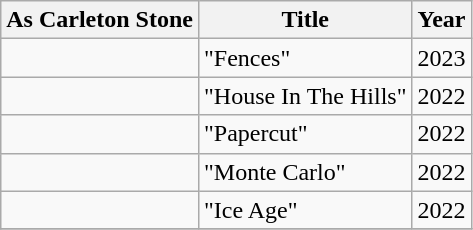<table class="wikitable">
<tr>
<th>As Carleton Stone</th>
<th>Title</th>
<th>Year</th>
</tr>
<tr>
<td></td>
<td>"Fences"</td>
<td>2023</td>
</tr>
<tr>
<td></td>
<td>"House In The Hills"</td>
<td>2022</td>
</tr>
<tr>
<td></td>
<td>"Papercut"</td>
<td>2022</td>
</tr>
<tr>
<td></td>
<td>"Monte Carlo"</td>
<td>2022</td>
</tr>
<tr>
<td></td>
<td>"Ice Age"</td>
<td>2022</td>
</tr>
<tr>
</tr>
</table>
